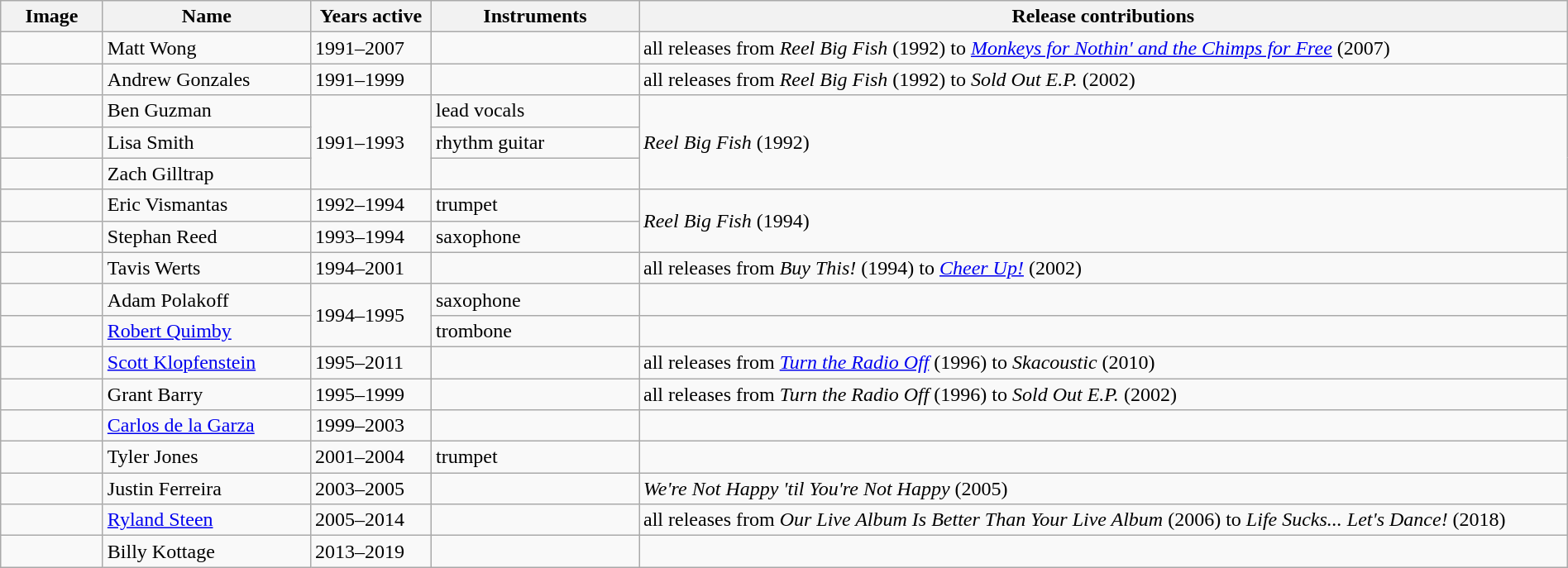<table class="wikitable" border="1" width=100%>
<tr>
<th width="75">Image</th>
<th width="160">Name</th>
<th width="90">Years active</th>
<th width="160">Instruments</th>
<th>Release contributions</th>
</tr>
<tr>
<td></td>
<td>Matt Wong</td>
<td>1991–2007</td>
<td></td>
<td>all releases from <em>Reel Big Fish</em> (1992) to <em><a href='#'>Monkeys for Nothin' and the Chimps for Free</a></em> (2007)</td>
</tr>
<tr>
<td></td>
<td>Andrew Gonzales</td>
<td>1991–1999</td>
<td></td>
<td>all releases from <em>Reel Big Fish</em> (1992) to <em>Sold Out E.P.</em> (2002)</td>
</tr>
<tr>
<td></td>
<td>Ben Guzman</td>
<td rowspan="3">1991–1993</td>
<td>lead vocals</td>
<td rowspan="3"><em>Reel Big Fish</em> (1992)</td>
</tr>
<tr>
<td></td>
<td>Lisa Smith</td>
<td>rhythm guitar</td>
</tr>
<tr>
<td></td>
<td>Zach Gilltrap</td>
<td></td>
</tr>
<tr>
<td></td>
<td>Eric Vismantas</td>
<td>1992–1994</td>
<td>trumpet</td>
<td rowspan="2"><em>Reel Big Fish</em> (1994)</td>
</tr>
<tr>
<td></td>
<td>Stephan Reed</td>
<td>1993–1994</td>
<td>saxophone</td>
</tr>
<tr>
<td></td>
<td>Tavis Werts</td>
<td>1994–2001</td>
<td></td>
<td>all releases from <em>Buy This!</em> (1994) to <em><a href='#'>Cheer Up!</a></em> (2002)</td>
</tr>
<tr>
<td></td>
<td>Adam Polakoff</td>
<td rowspan="2">1994–1995</td>
<td>saxophone</td>
<td></td>
</tr>
<tr>
<td></td>
<td><a href='#'>Robert Quimby</a></td>
<td>trombone</td>
<td></td>
</tr>
<tr>
<td></td>
<td><a href='#'>Scott Klopfenstein</a></td>
<td>1995–2011</td>
<td></td>
<td>all releases from <em><a href='#'>Turn the Radio Off</a></em> (1996) to <em>Skacoustic</em> (2010)</td>
</tr>
<tr>
<td></td>
<td>Grant Barry</td>
<td>1995–1999</td>
<td></td>
<td>all releases from <em>Turn the Radio Off</em> (1996) to <em>Sold Out E.P.</em> (2002)</td>
</tr>
<tr>
<td></td>
<td><a href='#'>Carlos de la Garza</a></td>
<td>1999–2003</td>
<td></td>
<td></td>
</tr>
<tr>
<td></td>
<td>Tyler Jones</td>
<td>2001–2004 </td>
<td>trumpet</td>
<td></td>
</tr>
<tr>
<td></td>
<td>Justin Ferreira</td>
<td>2003–2005</td>
<td></td>
<td><em>We're Not Happy 'til You're Not Happy</em> (2005)</td>
</tr>
<tr>
<td></td>
<td><a href='#'>Ryland Steen</a></td>
<td>2005–2014</td>
<td></td>
<td>all releases from <em>Our Live Album Is Better Than Your Live Album</em> (2006) to <em>Life Sucks... Let's Dance!</em> (2018)</td>
</tr>
<tr>
<td></td>
<td>Billy Kottage</td>
<td>2013–2019</td>
<td></td>
<td></td>
</tr>
</table>
